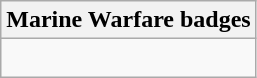<table class="wikitable">
<tr>
<th>Marine Warfare badges</th>
</tr>
<tr>
<td><br></td>
</tr>
</table>
